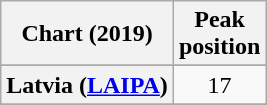<table class="wikitable sortable plainrowheaders" style="text-align:center">
<tr>
<th scope="col">Chart (2019)</th>
<th scope="col">Peak<br> position</th>
</tr>
<tr>
</tr>
<tr>
<th scope="row">Latvia (<a href='#'>LAIPA</a>)</th>
<td>17</td>
</tr>
<tr>
</tr>
<tr>
</tr>
<tr>
</tr>
</table>
